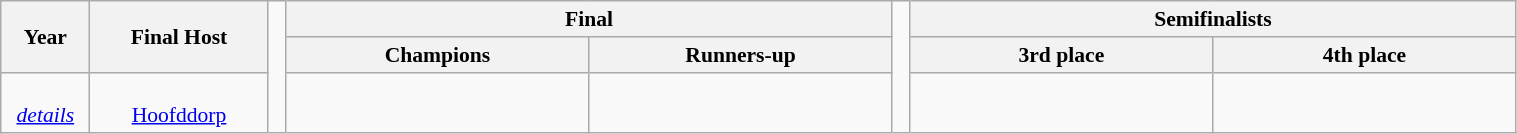<table class="wikitable" style="font-size:90%; text-align: center;" width="80%">
<tr>
<th rowspan=2 width=5%>Year</th>
<th rowspan=2 width=10%>Final Host</th>
<td width=1% rowspan=37 style="border-top:none;border-bottom:none;"></td>
<th colspan=2>Final</th>
<td width=1% rowspan=37 style="border-top:none;border-bottom:none;"></td>
<th colspan=2>Semifinalists</th>
</tr>
<tr>
<th width=17%>Champions</th>
<th width=17%>Runners-up</th>
<th width=17%>3rd place</th>
<th width=17%>4th place</th>
</tr>
<tr>
<td><br><em><a href='#'>details</a></em></td>
<td><br><a href='#'>Hoofddorp</a></td>
<td><strong></strong></td>
<td></td>
<td></td>
<td></td>
</tr>
</table>
